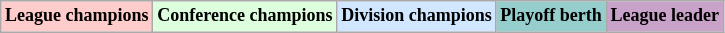<table class="wikitable"  style="margin:center; font-size:75%;">
<tr>
<td style="text-align:center; background:#fcc;"><strong>League champions</strong></td>
<td style="text-align:center; background:#dfd;"><strong>Conference champions</strong></td>
<td style="text-align:center; background:#d0e7ff;"><strong>Division champions</strong></td>
<td style="text-align:center; background:#96cdcd;"><strong>Playoff berth</strong></td>
<td style="text-align:center; background:#c8a2c8;"><strong>League leader</strong></td>
</tr>
</table>
